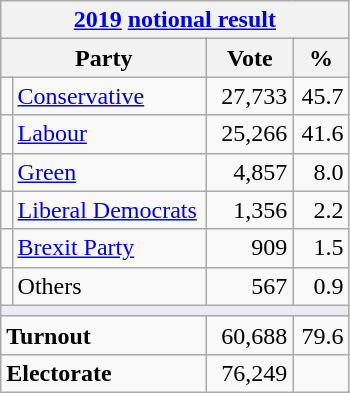<table class="wikitable">
<tr>
<th colspan="4"><a href='#'>2019</a> <a href='#'>notional result</a></th>
</tr>
<tr>
<th bgcolor="#DDDDFF" width="130px" colspan="2">Party</th>
<th bgcolor="#DDDDFF" width="50px">Vote</th>
<th bgcolor="#DDDDFF" width="30px">%</th>
</tr>
<tr>
<td></td>
<td><a href='#'>Conservative</a></td>
<td align=right>27,733</td>
<td align=right>45.7</td>
</tr>
<tr>
<td></td>
<td><a href='#'>Labour</a></td>
<td align=right>25,266</td>
<td align=right>41.6</td>
</tr>
<tr>
<td></td>
<td><a href='#'>Green</a></td>
<td align=right>4,857</td>
<td align=right>8.0</td>
</tr>
<tr>
<td></td>
<td><a href='#'>Liberal Democrats</a></td>
<td align=right>1,356</td>
<td align=right>2.2</td>
</tr>
<tr>
<td></td>
<td><a href='#'>Brexit Party</a></td>
<td align=right>909</td>
<td align=right>1.5</td>
</tr>
<tr>
<td></td>
<td>Others</td>
<td align=right>567</td>
<td align=right>0.9</td>
</tr>
<tr>
<td colspan="4" bgcolor="#EAECF0"></td>
</tr>
<tr>
<td colspan="2"><strong>Turnout</strong></td>
<td align=right>60,688</td>
<td align=right>79.6</td>
</tr>
<tr>
<td colspan="2"><strong>Electorate</strong></td>
<td align=right>76,249</td>
</tr>
</table>
